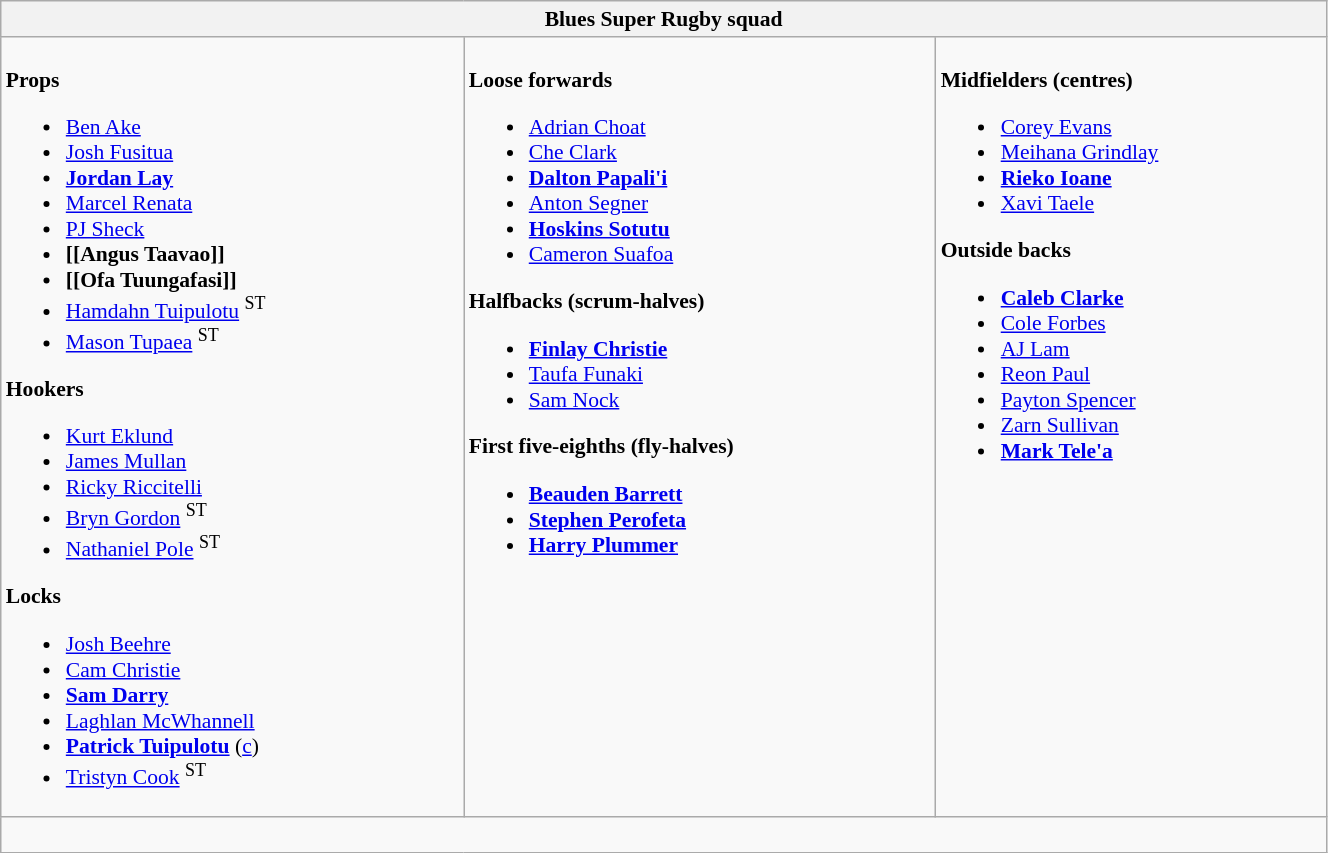<table class="wikitable" style="text-align:left; font-size:90%; min-width:70%">
<tr>
<th colspan="100%">Blues Super Rugby squad</th>
</tr>
<tr valign="top">
<td><br><strong>Props</strong><ul><li> <a href='#'>Ben Ake</a></li><li> <a href='#'>Josh Fusitua</a></li><li> <strong><a href='#'>Jordan Lay</a></strong></li><li> <a href='#'>Marcel Renata</a></li><li> <a href='#'>PJ Sheck</a></li><li> <strong>[[Angus Taavao]]</strong></li><li> <strong>[[Ofa Tuungafasi]]</strong> </li><li> <a href='#'>Hamdahn Tuipulotu</a> <sup>ST</sup></li><li> <a href='#'>Mason Tupaea</a> <sup>ST</sup></li></ul><strong>Hookers</strong><ul><li> <a href='#'>Kurt Eklund</a></li><li> <a href='#'>James Mullan</a></li><li> <a href='#'>Ricky Riccitelli</a></li><li> <a href='#'>Bryn Gordon</a> <sup>ST</sup></li><li> <a href='#'>Nathaniel Pole</a> <sup>ST</sup></li></ul><strong>Locks</strong><ul><li> <a href='#'>Josh Beehre</a></li><li> <a href='#'>Cam Christie</a></li><li> <strong><a href='#'>Sam Darry</a></strong> </li><li> <a href='#'>Laghlan McWhannell</a></li><li> <strong><a href='#'>Patrick Tuipulotu</a></strong> (<a href='#'>c</a>)</li><li> <a href='#'>Tristyn Cook</a> <sup>ST</sup></li></ul></td>
<td><br><strong>Loose forwards</strong><ul><li> <a href='#'>Adrian Choat</a></li><li> <a href='#'>Che Clark</a></li><li> <strong><a href='#'>Dalton Papali'i</a></strong></li><li> <a href='#'>Anton Segner</a></li><li> <strong><a href='#'>Hoskins Sotutu</a></strong></li><li> <a href='#'>Cameron Suafoa</a> </li></ul><strong>Halfbacks (scrum-halves)</strong><ul><li> <strong><a href='#'>Finlay Christie</a></strong></li><li> <a href='#'>Taufa Funaki</a></li><li> <a href='#'>Sam Nock</a></li></ul><strong>First five-eighths (fly-halves)</strong><ul><li> <strong><a href='#'>Beauden Barrett</a></strong></li><li> <strong><a href='#'>Stephen Perofeta</a></strong></li><li> <strong><a href='#'>Harry Plummer</a></strong></li></ul></td>
<td><br><strong>Midfielders (centres)</strong><ul><li> <a href='#'>Corey Evans</a></li><li> <a href='#'>Meihana Grindlay</a></li><li> <strong><a href='#'>Rieko Ioane</a></strong></li><li> <a href='#'>Xavi Taele</a></li></ul><strong>Outside backs</strong><ul><li> <strong><a href='#'>Caleb Clarke</a></strong></li><li> <a href='#'>Cole Forbes</a></li><li> <a href='#'>AJ Lam</a></li><li> <a href='#'>Reon Paul</a></li><li> <a href='#'>Payton Spencer</a></li><li> <a href='#'>Zarn Sullivan</a></li><li> <strong><a href='#'>Mark Tele'a</a></strong></li></ul></td>
</tr>
<tr>
<td colspan="100%" style="text-align:center"><br></td>
</tr>
</table>
